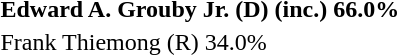<table>
<tr>
<td><strong>Edward A. Grouby Jr. (D) (inc.) 66.0%</strong></td>
</tr>
<tr>
<td>Frank Thiemong (R) 34.0%</td>
</tr>
</table>
